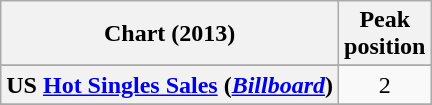<table class="wikitable sortable plainrowheaders" style="text-align:center">
<tr>
<th scope="col">Chart (2013)</th>
<th scope="col">Peak<br>position</th>
</tr>
<tr>
</tr>
<tr>
</tr>
<tr>
</tr>
<tr>
</tr>
<tr>
</tr>
<tr>
</tr>
<tr>
</tr>
<tr>
</tr>
<tr>
</tr>
<tr>
</tr>
<tr>
</tr>
<tr>
</tr>
<tr>
</tr>
<tr>
</tr>
<tr>
<th scope="row">US <a href='#'>Hot Singles Sales</a> (<em><a href='#'>Billboard</a></em>)</th>
<td>2</td>
</tr>
<tr>
</tr>
<tr>
</tr>
<tr>
</tr>
</table>
